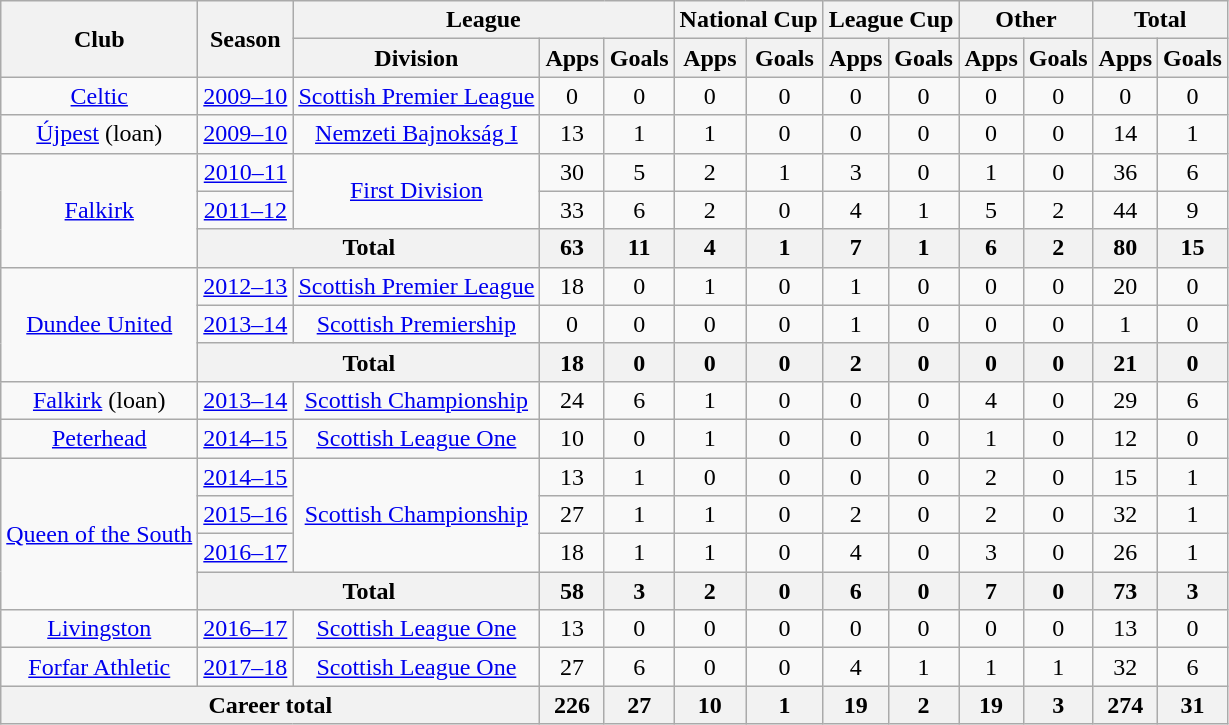<table class="wikitable" style="text-align: center">
<tr>
<th rowspan="2">Club</th>
<th rowspan="2">Season</th>
<th colspan="3">League</th>
<th colspan="2">National Cup</th>
<th colspan="2">League Cup</th>
<th colspan="2">Other</th>
<th colspan="2">Total</th>
</tr>
<tr>
<th>Division</th>
<th>Apps</th>
<th>Goals</th>
<th>Apps</th>
<th>Goals</th>
<th>Apps</th>
<th>Goals</th>
<th>Apps</th>
<th>Goals</th>
<th>Apps</th>
<th>Goals</th>
</tr>
<tr>
<td><a href='#'>Celtic</a></td>
<td><a href='#'>2009–10</a></td>
<td><a href='#'>Scottish Premier League</a></td>
<td>0</td>
<td>0</td>
<td>0</td>
<td>0</td>
<td>0</td>
<td>0</td>
<td>0</td>
<td>0</td>
<td>0</td>
<td>0</td>
</tr>
<tr>
<td><a href='#'>Újpest</a> (loan)</td>
<td><a href='#'>2009–10</a></td>
<td><a href='#'>Nemzeti Bajnokság I</a></td>
<td>13</td>
<td>1</td>
<td>1</td>
<td>0</td>
<td>0</td>
<td>0</td>
<td>0</td>
<td>0</td>
<td>14</td>
<td>1</td>
</tr>
<tr>
<td rowspan="3"><a href='#'>Falkirk</a></td>
<td><a href='#'>2010–11</a></td>
<td rowspan="2"><a href='#'>First Division</a></td>
<td>30</td>
<td>5</td>
<td>2</td>
<td>1</td>
<td>3</td>
<td>0</td>
<td>1</td>
<td>0</td>
<td>36</td>
<td>6</td>
</tr>
<tr>
<td><a href='#'>2011–12</a></td>
<td>33</td>
<td>6</td>
<td>2</td>
<td>0</td>
<td>4</td>
<td>1</td>
<td>5</td>
<td>2</td>
<td>44</td>
<td>9</td>
</tr>
<tr>
<th colspan="2">Total</th>
<th>63</th>
<th>11</th>
<th>4</th>
<th>1</th>
<th>7</th>
<th>1</th>
<th>6</th>
<th>2</th>
<th>80</th>
<th>15</th>
</tr>
<tr>
<td rowspan="3"><a href='#'>Dundee United</a></td>
<td><a href='#'>2012–13</a></td>
<td><a href='#'>Scottish Premier League</a></td>
<td>18</td>
<td>0</td>
<td>1</td>
<td>0</td>
<td>1</td>
<td>0</td>
<td>0</td>
<td>0</td>
<td>20</td>
<td>0</td>
</tr>
<tr>
<td><a href='#'>2013–14</a></td>
<td><a href='#'>Scottish Premiership</a></td>
<td>0</td>
<td>0</td>
<td>0</td>
<td>0</td>
<td>1</td>
<td>0</td>
<td>0</td>
<td>0</td>
<td>1</td>
<td>0</td>
</tr>
<tr>
<th colspan="2">Total</th>
<th>18</th>
<th>0</th>
<th>0</th>
<th>0</th>
<th>2</th>
<th>0</th>
<th>0</th>
<th>0</th>
<th>21</th>
<th>0</th>
</tr>
<tr>
<td><a href='#'>Falkirk</a> (loan)</td>
<td><a href='#'>2013–14</a></td>
<td><a href='#'>Scottish Championship</a></td>
<td>24</td>
<td>6</td>
<td>1</td>
<td>0</td>
<td>0</td>
<td>0</td>
<td>4</td>
<td>0</td>
<td>29</td>
<td>6</td>
</tr>
<tr>
<td><a href='#'>Peterhead</a></td>
<td><a href='#'>2014–15</a></td>
<td><a href='#'>Scottish League One</a></td>
<td>10</td>
<td>0</td>
<td>1</td>
<td>0</td>
<td>0</td>
<td>0</td>
<td>1</td>
<td>0</td>
<td>12</td>
<td>0</td>
</tr>
<tr>
<td rowspan="4"><a href='#'>Queen of the South</a></td>
<td><a href='#'>2014–15</a></td>
<td rowspan="3"><a href='#'>Scottish Championship</a></td>
<td>13</td>
<td>1</td>
<td>0</td>
<td>0</td>
<td>0</td>
<td>0</td>
<td>2</td>
<td>0</td>
<td>15</td>
<td>1</td>
</tr>
<tr>
<td><a href='#'>2015–16</a></td>
<td>27</td>
<td>1</td>
<td>1</td>
<td>0</td>
<td>2</td>
<td>0</td>
<td>2</td>
<td>0</td>
<td>32</td>
<td>1</td>
</tr>
<tr>
<td><a href='#'>2016–17</a></td>
<td>18</td>
<td>1</td>
<td>1</td>
<td>0</td>
<td>4</td>
<td>0</td>
<td>3</td>
<td>0</td>
<td>26</td>
<td>1</td>
</tr>
<tr>
<th colspan="2">Total</th>
<th>58</th>
<th>3</th>
<th>2</th>
<th>0</th>
<th>6</th>
<th>0</th>
<th>7</th>
<th>0</th>
<th>73</th>
<th>3</th>
</tr>
<tr>
<td><a href='#'>Livingston</a></td>
<td><a href='#'>2016–17</a></td>
<td><a href='#'>Scottish League One</a></td>
<td>13</td>
<td>0</td>
<td>0</td>
<td>0</td>
<td>0</td>
<td>0</td>
<td>0</td>
<td>0</td>
<td>13</td>
<td>0</td>
</tr>
<tr>
<td><a href='#'>Forfar Athletic</a></td>
<td><a href='#'>2017–18</a></td>
<td><a href='#'>Scottish League One</a></td>
<td>27</td>
<td>6</td>
<td>0</td>
<td>0</td>
<td>4</td>
<td>1</td>
<td>1</td>
<td>1</td>
<td>32</td>
<td>6</td>
</tr>
<tr>
<th colspan="3">Career total</th>
<th>226</th>
<th>27</th>
<th>10</th>
<th>1</th>
<th>19</th>
<th>2</th>
<th>19</th>
<th>3</th>
<th>274</th>
<th>31</th>
</tr>
</table>
